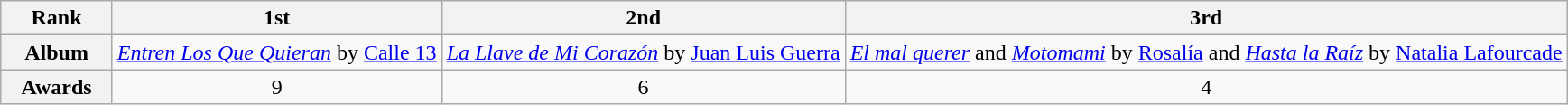<table class="wikitable" border="1">
<tr>
<th width="75">Rank</th>
<th>1st</th>
<th>2nd</th>
<th>3rd</th>
</tr>
<tr align=center>
<th>Album</th>
<td><em><a href='#'>Entren Los Que Quieran</a></em> by <a href='#'>Calle 13</a></td>
<td><em><a href='#'>La Llave de Mi Corazón</a></em> by <a href='#'>Juan Luis Guerra</a></td>
<td><em><a href='#'>El mal querer</a></em> and <em><a href='#'>Motomami</a></em> by <a href='#'>Rosalía</a> and <em><a href='#'>Hasta la Raíz</a></em> by <a href='#'>Natalia Lafourcade</a></td>
</tr>
<tr align=center>
<th>Awards</th>
<td>9</td>
<td>6</td>
<td>4</td>
</tr>
</table>
